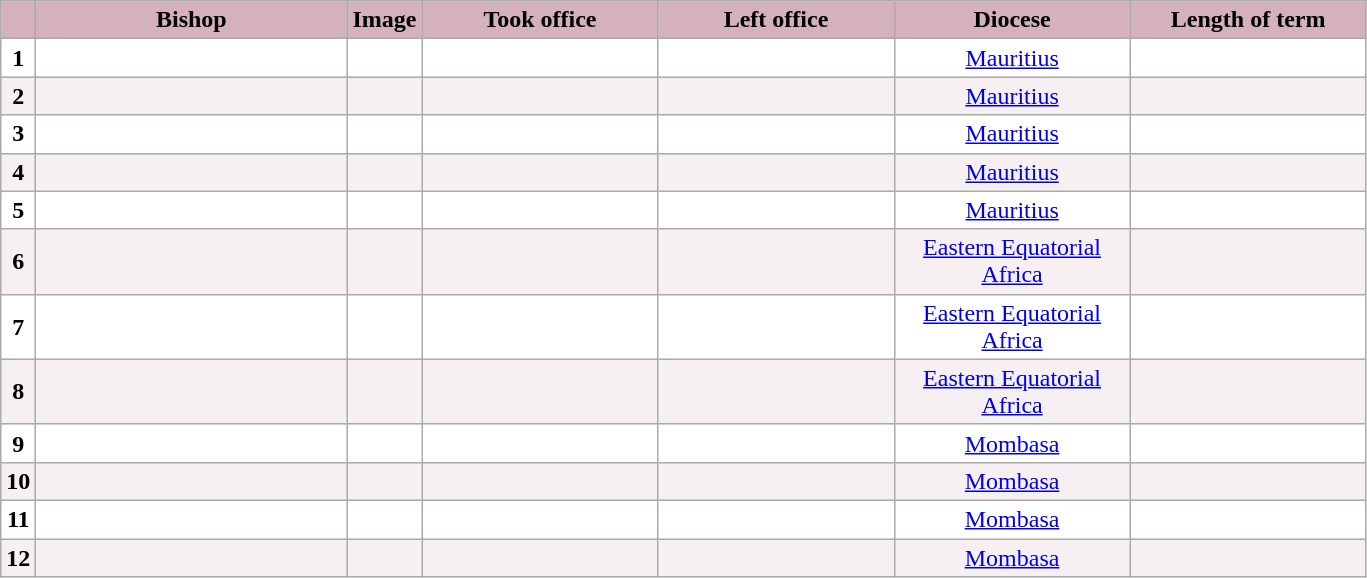<table class="sortable wikitable" style="text-align: center;">
<tr>
<th style="background-color: #D4B1BB;"></th>
<th style="background-color: #D4B1BB;" width=200px>Bishop</th>
<th class="unsortable" style="background-color: #D4B1BB;">Image</th>
<th style="background-color: #D4B1BB;" width=150px>Took office</th>
<th style="background-color: #D4B1BB;" width=150px>Left office</th>
<th style="background-color: #D4B1BB;" width=150px>Diocese</th>
<th style="background-color: #D4B1BB;" width=150px>Length of term</th>
</tr>
<tr style="background-color: white;">
<td><strong>1</strong></td>
<td><strong></strong></td>
<td></td>
<td></td>
<td></td>
<td><a href='#'>Mauritius</a></td>
<td></td>
</tr>
<tr style="background-color: #F7F0F2;">
<td><strong>2</strong></td>
<td><strong></strong></td>
<td></td>
<td></td>
<td></td>
<td><a href='#'>Mauritius</a></td>
<td></td>
</tr>
<tr style="background-color: white;">
<td><strong>3</strong></td>
<td><strong></strong></td>
<td></td>
<td></td>
<td></td>
<td><a href='#'>Mauritius</a></td>
<td></td>
</tr>
<tr style="background-color: #F7F0F2;">
<td><strong>4</strong></td>
<td><strong></strong></td>
<td></td>
<td></td>
<td></td>
<td><a href='#'>Mauritius</a></td>
<td></td>
</tr>
<tr style="background-color: white;">
<td><strong>5</strong></td>
<td><strong></strong></td>
<td></td>
<td></td>
<td></td>
<td><a href='#'>Mauritius</a></td>
<td></td>
</tr>
<tr style="background-color: #F7F0F2;">
<td><strong>6</strong></td>
<td><strong></strong></td>
<td></td>
<td></td>
<td></td>
<td><a href='#'>Eastern Equatorial Africa</a></td>
<td></td>
</tr>
<tr style="background-color: white;">
<td><strong>7</strong></td>
<td><strong></strong></td>
<td></td>
<td></td>
<td></td>
<td><a href='#'>Eastern Equatorial Africa</a></td>
<td></td>
</tr>
<tr style="background-color: #F7F0F2;">
<td><strong>8</strong></td>
<td><strong></strong></td>
<td></td>
<td></td>
<td></td>
<td><a href='#'>Eastern Equatorial Africa</a></td>
<td></td>
</tr>
<tr style="background-color: white;">
<td><strong>9</strong></td>
<td><strong></strong></td>
<td></td>
<td></td>
<td></td>
<td><a href='#'>Mombasa</a></td>
<td></td>
</tr>
<tr style="background-color: #F7F0F2;">
<td><strong>10</strong></td>
<td><strong></strong></td>
<td></td>
<td></td>
<td></td>
<td><a href='#'>Mombasa</a></td>
<td></td>
</tr>
<tr style="background-color: white;">
<td><strong>11</strong></td>
<td><strong></strong></td>
<td></td>
<td></td>
<td></td>
<td><a href='#'>Mombasa</a></td>
<td></td>
</tr>
<tr style="background-color: #F7F0F2;">
<td><strong>12</strong></td>
<td><strong></strong></td>
<td></td>
<td></td>
<td></td>
<td><a href='#'>Mombasa</a></td>
<td></td>
</tr>
</table>
